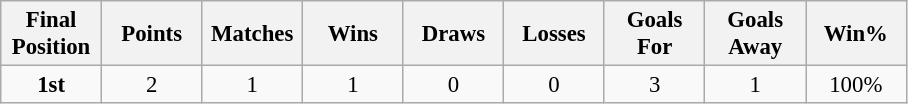<table class="wikitable" style="font-size: 95%; text-align: center;">
<tr>
<th width=60>Final Position</th>
<th width=60>Points</th>
<th width=60>Matches</th>
<th width=60>Wins</th>
<th width=60>Draws</th>
<th width=60>Losses</th>
<th width=60>Goals For</th>
<th width=60>Goals Away</th>
<th width=60>Win%</th>
</tr>
<tr>
<td><strong>1st</strong></td>
<td>2</td>
<td>1</td>
<td>1</td>
<td>0</td>
<td>0</td>
<td>3</td>
<td>1</td>
<td>100%</td>
</tr>
</table>
